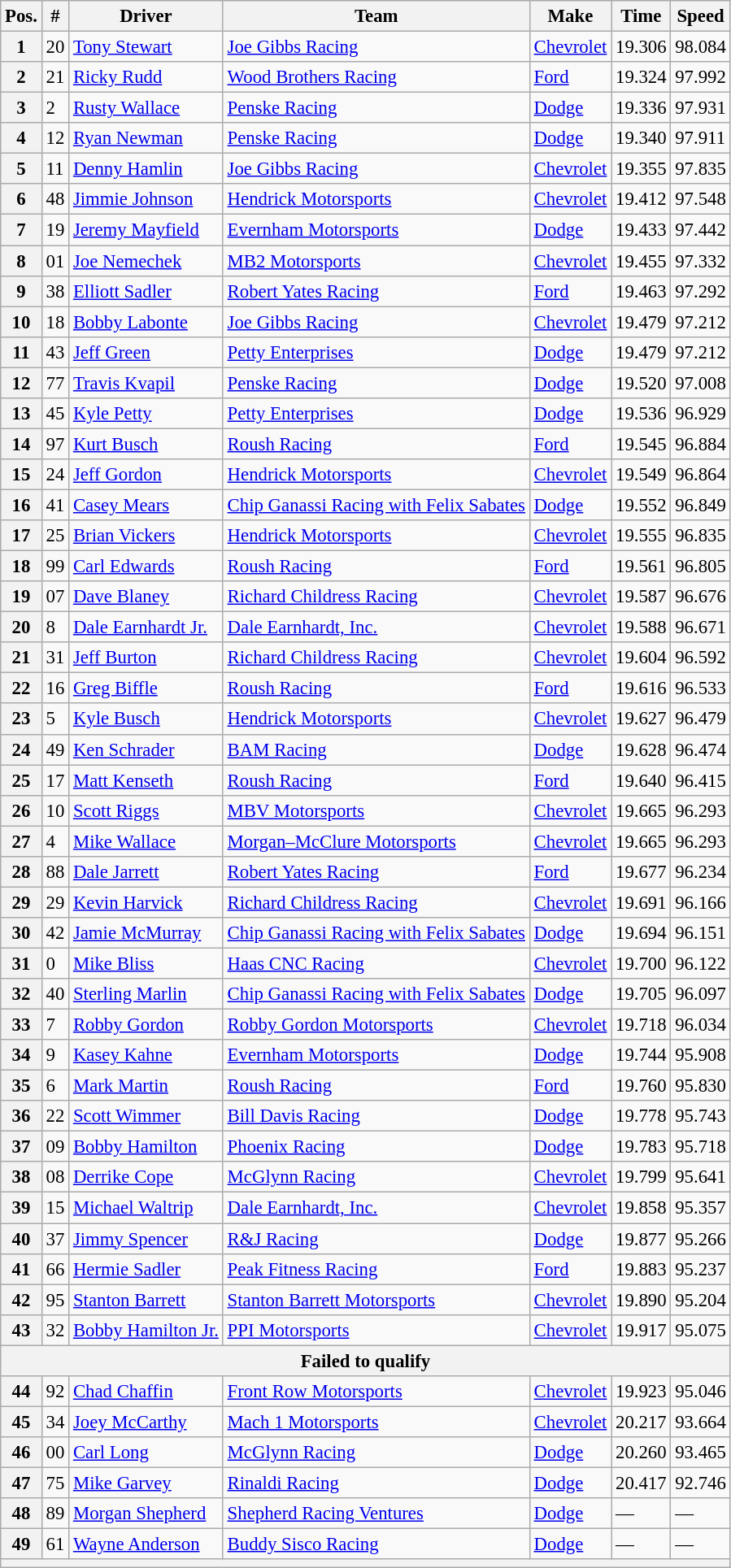<table class="wikitable" style="font-size:95%">
<tr>
<th>Pos.</th>
<th>#</th>
<th>Driver</th>
<th>Team</th>
<th>Make</th>
<th>Time</th>
<th>Speed</th>
</tr>
<tr>
<th>1</th>
<td>20</td>
<td><a href='#'>Tony Stewart</a></td>
<td><a href='#'>Joe Gibbs Racing</a></td>
<td><a href='#'>Chevrolet</a></td>
<td>19.306</td>
<td>98.084</td>
</tr>
<tr>
<th>2</th>
<td>21</td>
<td><a href='#'>Ricky Rudd</a></td>
<td><a href='#'>Wood Brothers Racing</a></td>
<td><a href='#'>Ford</a></td>
<td>19.324</td>
<td>97.992</td>
</tr>
<tr>
<th>3</th>
<td>2</td>
<td><a href='#'>Rusty Wallace</a></td>
<td><a href='#'>Penske Racing</a></td>
<td><a href='#'>Dodge</a></td>
<td>19.336</td>
<td>97.931</td>
</tr>
<tr>
<th>4</th>
<td>12</td>
<td><a href='#'>Ryan Newman</a></td>
<td><a href='#'>Penske Racing</a></td>
<td><a href='#'>Dodge</a></td>
<td>19.340</td>
<td>97.911</td>
</tr>
<tr>
<th>5</th>
<td>11</td>
<td><a href='#'>Denny Hamlin</a></td>
<td><a href='#'>Joe Gibbs Racing</a></td>
<td><a href='#'>Chevrolet</a></td>
<td>19.355</td>
<td>97.835</td>
</tr>
<tr>
<th>6</th>
<td>48</td>
<td><a href='#'>Jimmie Johnson</a></td>
<td><a href='#'>Hendrick Motorsports</a></td>
<td><a href='#'>Chevrolet</a></td>
<td>19.412</td>
<td>97.548</td>
</tr>
<tr>
<th>7</th>
<td>19</td>
<td><a href='#'>Jeremy Mayfield</a></td>
<td><a href='#'>Evernham Motorsports</a></td>
<td><a href='#'>Dodge</a></td>
<td>19.433</td>
<td>97.442</td>
</tr>
<tr>
<th>8</th>
<td>01</td>
<td><a href='#'>Joe Nemechek</a></td>
<td><a href='#'>MB2 Motorsports</a></td>
<td><a href='#'>Chevrolet</a></td>
<td>19.455</td>
<td>97.332</td>
</tr>
<tr>
<th>9</th>
<td>38</td>
<td><a href='#'>Elliott Sadler</a></td>
<td><a href='#'>Robert Yates Racing</a></td>
<td><a href='#'>Ford</a></td>
<td>19.463</td>
<td>97.292</td>
</tr>
<tr>
<th>10</th>
<td>18</td>
<td><a href='#'>Bobby Labonte</a></td>
<td><a href='#'>Joe Gibbs Racing</a></td>
<td><a href='#'>Chevrolet</a></td>
<td>19.479</td>
<td>97.212</td>
</tr>
<tr>
<th>11</th>
<td>43</td>
<td><a href='#'>Jeff Green</a></td>
<td><a href='#'>Petty Enterprises</a></td>
<td><a href='#'>Dodge</a></td>
<td>19.479</td>
<td>97.212</td>
</tr>
<tr>
<th>12</th>
<td>77</td>
<td><a href='#'>Travis Kvapil</a></td>
<td><a href='#'>Penske Racing</a></td>
<td><a href='#'>Dodge</a></td>
<td>19.520</td>
<td>97.008</td>
</tr>
<tr>
<th>13</th>
<td>45</td>
<td><a href='#'>Kyle Petty</a></td>
<td><a href='#'>Petty Enterprises</a></td>
<td><a href='#'>Dodge</a></td>
<td>19.536</td>
<td>96.929</td>
</tr>
<tr>
<th>14</th>
<td>97</td>
<td><a href='#'>Kurt Busch</a></td>
<td><a href='#'>Roush Racing</a></td>
<td><a href='#'>Ford</a></td>
<td>19.545</td>
<td>96.884</td>
</tr>
<tr>
<th>15</th>
<td>24</td>
<td><a href='#'>Jeff Gordon</a></td>
<td><a href='#'>Hendrick Motorsports</a></td>
<td><a href='#'>Chevrolet</a></td>
<td>19.549</td>
<td>96.864</td>
</tr>
<tr>
<th>16</th>
<td>41</td>
<td><a href='#'>Casey Mears</a></td>
<td><a href='#'>Chip Ganassi Racing with Felix Sabates</a></td>
<td><a href='#'>Dodge</a></td>
<td>19.552</td>
<td>96.849</td>
</tr>
<tr>
<th>17</th>
<td>25</td>
<td><a href='#'>Brian Vickers</a></td>
<td><a href='#'>Hendrick Motorsports</a></td>
<td><a href='#'>Chevrolet</a></td>
<td>19.555</td>
<td>96.835</td>
</tr>
<tr>
<th>18</th>
<td>99</td>
<td><a href='#'>Carl Edwards</a></td>
<td><a href='#'>Roush Racing</a></td>
<td><a href='#'>Ford</a></td>
<td>19.561</td>
<td>96.805</td>
</tr>
<tr>
<th>19</th>
<td>07</td>
<td><a href='#'>Dave Blaney</a></td>
<td><a href='#'>Richard Childress Racing</a></td>
<td><a href='#'>Chevrolet</a></td>
<td>19.587</td>
<td>96.676</td>
</tr>
<tr>
<th>20</th>
<td>8</td>
<td><a href='#'>Dale Earnhardt Jr.</a></td>
<td><a href='#'>Dale Earnhardt, Inc.</a></td>
<td><a href='#'>Chevrolet</a></td>
<td>19.588</td>
<td>96.671</td>
</tr>
<tr>
<th>21</th>
<td>31</td>
<td><a href='#'>Jeff Burton</a></td>
<td><a href='#'>Richard Childress Racing</a></td>
<td><a href='#'>Chevrolet</a></td>
<td>19.604</td>
<td>96.592</td>
</tr>
<tr>
<th>22</th>
<td>16</td>
<td><a href='#'>Greg Biffle</a></td>
<td><a href='#'>Roush Racing</a></td>
<td><a href='#'>Ford</a></td>
<td>19.616</td>
<td>96.533</td>
</tr>
<tr>
<th>23</th>
<td>5</td>
<td><a href='#'>Kyle Busch</a></td>
<td><a href='#'>Hendrick Motorsports</a></td>
<td><a href='#'>Chevrolet</a></td>
<td>19.627</td>
<td>96.479</td>
</tr>
<tr>
<th>24</th>
<td>49</td>
<td><a href='#'>Ken Schrader</a></td>
<td><a href='#'>BAM Racing</a></td>
<td><a href='#'>Dodge</a></td>
<td>19.628</td>
<td>96.474</td>
</tr>
<tr>
<th>25</th>
<td>17</td>
<td><a href='#'>Matt Kenseth</a></td>
<td><a href='#'>Roush Racing</a></td>
<td><a href='#'>Ford</a></td>
<td>19.640</td>
<td>96.415</td>
</tr>
<tr>
<th>26</th>
<td>10</td>
<td><a href='#'>Scott Riggs</a></td>
<td><a href='#'>MBV Motorsports</a></td>
<td><a href='#'>Chevrolet</a></td>
<td>19.665</td>
<td>96.293</td>
</tr>
<tr>
<th>27</th>
<td>4</td>
<td><a href='#'>Mike Wallace</a></td>
<td><a href='#'>Morgan–McClure Motorsports</a></td>
<td><a href='#'>Chevrolet</a></td>
<td>19.665</td>
<td>96.293</td>
</tr>
<tr>
<th>28</th>
<td>88</td>
<td><a href='#'>Dale Jarrett</a></td>
<td><a href='#'>Robert Yates Racing</a></td>
<td><a href='#'>Ford</a></td>
<td>19.677</td>
<td>96.234</td>
</tr>
<tr>
<th>29</th>
<td>29</td>
<td><a href='#'>Kevin Harvick</a></td>
<td><a href='#'>Richard Childress Racing</a></td>
<td><a href='#'>Chevrolet</a></td>
<td>19.691</td>
<td>96.166</td>
</tr>
<tr>
<th>30</th>
<td>42</td>
<td><a href='#'>Jamie McMurray</a></td>
<td><a href='#'>Chip Ganassi Racing with Felix Sabates</a></td>
<td><a href='#'>Dodge</a></td>
<td>19.694</td>
<td>96.151</td>
</tr>
<tr>
<th>31</th>
<td>0</td>
<td><a href='#'>Mike Bliss</a></td>
<td><a href='#'>Haas CNC Racing</a></td>
<td><a href='#'>Chevrolet</a></td>
<td>19.700</td>
<td>96.122</td>
</tr>
<tr>
<th>32</th>
<td>40</td>
<td><a href='#'>Sterling Marlin</a></td>
<td><a href='#'>Chip Ganassi Racing with Felix Sabates</a></td>
<td><a href='#'>Dodge</a></td>
<td>19.705</td>
<td>96.097</td>
</tr>
<tr>
<th>33</th>
<td>7</td>
<td><a href='#'>Robby Gordon</a></td>
<td><a href='#'>Robby Gordon Motorsports</a></td>
<td><a href='#'>Chevrolet</a></td>
<td>19.718</td>
<td>96.034</td>
</tr>
<tr>
<th>34</th>
<td>9</td>
<td><a href='#'>Kasey Kahne</a></td>
<td><a href='#'>Evernham Motorsports</a></td>
<td><a href='#'>Dodge</a></td>
<td>19.744</td>
<td>95.908</td>
</tr>
<tr>
<th>35</th>
<td>6</td>
<td><a href='#'>Mark Martin</a></td>
<td><a href='#'>Roush Racing</a></td>
<td><a href='#'>Ford</a></td>
<td>19.760</td>
<td>95.830</td>
</tr>
<tr>
<th>36</th>
<td>22</td>
<td><a href='#'>Scott Wimmer</a></td>
<td><a href='#'>Bill Davis Racing</a></td>
<td><a href='#'>Dodge</a></td>
<td>19.778</td>
<td>95.743</td>
</tr>
<tr>
<th>37</th>
<td>09</td>
<td><a href='#'>Bobby Hamilton</a></td>
<td><a href='#'>Phoenix Racing</a></td>
<td><a href='#'>Dodge</a></td>
<td>19.783</td>
<td>95.718</td>
</tr>
<tr>
<th>38</th>
<td>08</td>
<td><a href='#'>Derrike Cope</a></td>
<td><a href='#'>McGlynn Racing</a></td>
<td><a href='#'>Chevrolet</a></td>
<td>19.799</td>
<td>95.641</td>
</tr>
<tr>
<th>39</th>
<td>15</td>
<td><a href='#'>Michael Waltrip</a></td>
<td><a href='#'>Dale Earnhardt, Inc.</a></td>
<td><a href='#'>Chevrolet</a></td>
<td>19.858</td>
<td>95.357</td>
</tr>
<tr>
<th>40</th>
<td>37</td>
<td><a href='#'>Jimmy Spencer</a></td>
<td><a href='#'>R&J Racing</a></td>
<td><a href='#'>Dodge</a></td>
<td>19.877</td>
<td>95.266</td>
</tr>
<tr>
<th>41</th>
<td>66</td>
<td><a href='#'>Hermie Sadler</a></td>
<td><a href='#'>Peak Fitness Racing</a></td>
<td><a href='#'>Ford</a></td>
<td>19.883</td>
<td>95.237</td>
</tr>
<tr>
<th>42</th>
<td>95</td>
<td><a href='#'>Stanton Barrett</a></td>
<td><a href='#'>Stanton Barrett Motorsports</a></td>
<td><a href='#'>Chevrolet</a></td>
<td>19.890</td>
<td>95.204</td>
</tr>
<tr>
<th>43</th>
<td>32</td>
<td><a href='#'>Bobby Hamilton Jr.</a></td>
<td><a href='#'>PPI Motorsports</a></td>
<td><a href='#'>Chevrolet</a></td>
<td>19.917</td>
<td>95.075</td>
</tr>
<tr>
<th colspan="7">Failed to qualify</th>
</tr>
<tr>
<th>44</th>
<td>92</td>
<td><a href='#'>Chad Chaffin</a></td>
<td><a href='#'>Front Row Motorsports</a></td>
<td><a href='#'>Chevrolet</a></td>
<td>19.923</td>
<td>95.046</td>
</tr>
<tr>
<th>45</th>
<td>34</td>
<td><a href='#'>Joey McCarthy</a></td>
<td><a href='#'>Mach 1 Motorsports</a></td>
<td><a href='#'>Chevrolet</a></td>
<td>20.217</td>
<td>93.664</td>
</tr>
<tr>
<th>46</th>
<td>00</td>
<td><a href='#'>Carl Long</a></td>
<td><a href='#'>McGlynn Racing</a></td>
<td><a href='#'>Dodge</a></td>
<td>20.260</td>
<td>93.465</td>
</tr>
<tr>
<th>47</th>
<td>75</td>
<td><a href='#'>Mike Garvey</a></td>
<td><a href='#'>Rinaldi Racing</a></td>
<td><a href='#'>Dodge</a></td>
<td>20.417</td>
<td>92.746</td>
</tr>
<tr>
<th>48</th>
<td>89</td>
<td><a href='#'>Morgan Shepherd</a></td>
<td><a href='#'>Shepherd Racing Ventures</a></td>
<td><a href='#'>Dodge</a></td>
<td>—</td>
<td>—</td>
</tr>
<tr>
<th>49</th>
<td>61</td>
<td><a href='#'>Wayne Anderson</a></td>
<td><a href='#'>Buddy Sisco Racing</a></td>
<td><a href='#'>Dodge</a></td>
<td>—</td>
<td>—</td>
</tr>
<tr>
<th colspan="7"></th>
</tr>
</table>
